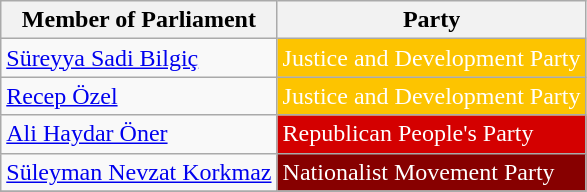<table class="wikitable">
<tr>
<th>Member of Parliament</th>
<th>Party</th>
</tr>
<tr>
<td><a href='#'>Süreyya Sadi Bilgiç</a></td>
<td style="background:#FDC400; color:white">Justice and Development Party</td>
</tr>
<tr>
<td><a href='#'>Recep Özel</a></td>
<td style="background:#FDC400; color:white">Justice and Development Party</td>
</tr>
<tr>
<td><a href='#'>Ali Haydar Öner</a></td>
<td style="background:#D40000; color:white">Republican People's Party</td>
</tr>
<tr>
<td><a href='#'>Süleyman Nevzat Korkmaz</a></td>
<td style="background:#870000; color:white">Nationalist Movement Party</td>
</tr>
<tr>
</tr>
</table>
